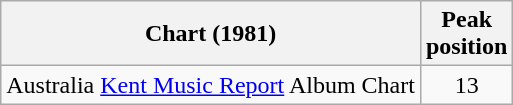<table class="wikitable">
<tr>
<th>Chart (1981)</th>
<th>Peak<br>position</th>
</tr>
<tr>
<td>Australia <a href='#'>Kent Music Report</a> Album Chart</td>
<td align="center">13</td>
</tr>
</table>
